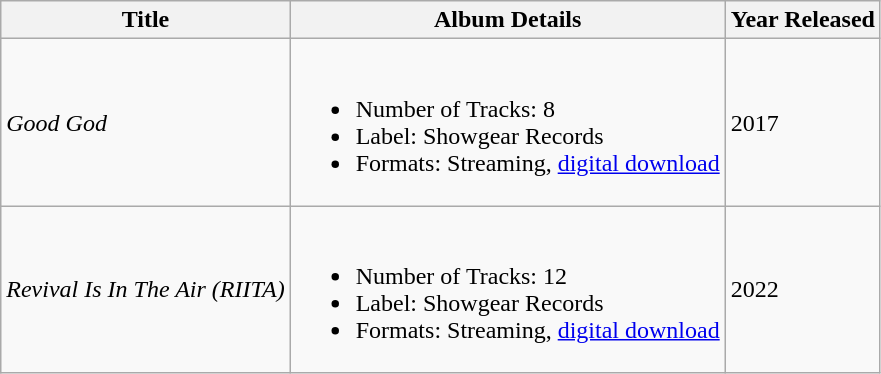<table class="wikitable">
<tr>
<th>Title</th>
<th>Album Details</th>
<th>Year Released</th>
</tr>
<tr>
<td><em>Good God</em></td>
<td><br><ul><li>Number of Tracks: 8</li><li>Label: Showgear Records</li><li>Formats: Streaming, <a href='#'>digital download</a></li></ul></td>
<td>2017</td>
</tr>
<tr>
<td><em>Revival Is In The Air (RIITA)</em></td>
<td><br><ul><li>Number of Tracks: 12</li><li>Label: Showgear Records</li><li>Formats: Streaming, <a href='#'>digital download</a></li></ul></td>
<td>2022</td>
</tr>
</table>
